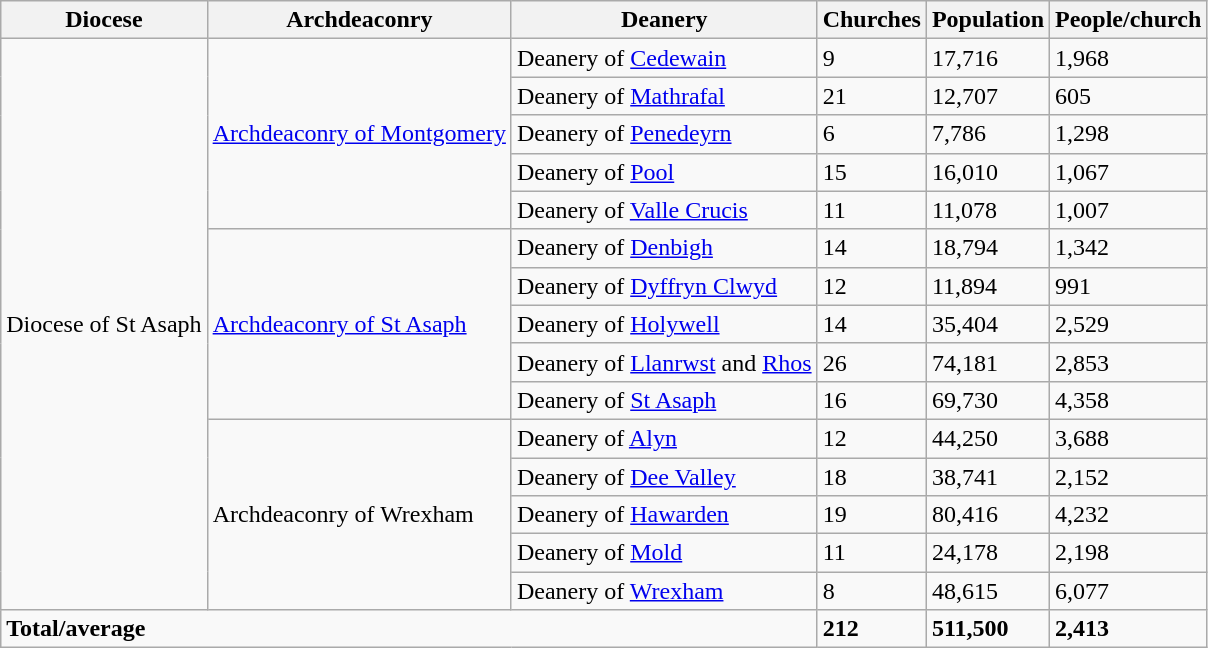<table class="wikitable">
<tr>
<th>Diocese</th>
<th>Archdeaconry</th>
<th>Deanery</th>
<th>Churches</th>
<th>Population</th>
<th>People/church</th>
</tr>
<tr>
<td rowspan="15">Diocese of St Asaph</td>
<td rowspan="5"><a href='#'>Archdeaconry of Montgomery</a></td>
<td>Deanery of <a href='#'>Cedewain</a></td>
<td>9</td>
<td>17,716</td>
<td>1,968</td>
</tr>
<tr>
<td>Deanery of <a href='#'>Mathrafal</a></td>
<td>21</td>
<td>12,707</td>
<td>605</td>
</tr>
<tr>
<td>Deanery of <a href='#'>Penedeyrn</a></td>
<td>6</td>
<td>7,786</td>
<td>1,298</td>
</tr>
<tr>
<td>Deanery of <a href='#'>Pool</a></td>
<td>15</td>
<td>16,010</td>
<td>1,067</td>
</tr>
<tr>
<td>Deanery of <a href='#'>Valle Crucis</a></td>
<td>11</td>
<td>11,078</td>
<td>1,007</td>
</tr>
<tr>
<td rowspan="5"><a href='#'>Archdeaconry of St Asaph</a></td>
<td>Deanery of <a href='#'>Denbigh</a></td>
<td>14</td>
<td>18,794</td>
<td>1,342</td>
</tr>
<tr>
<td>Deanery of <a href='#'>Dyffryn Clwyd</a></td>
<td>12</td>
<td>11,894</td>
<td>991</td>
</tr>
<tr>
<td>Deanery of <a href='#'>Holywell</a></td>
<td>14</td>
<td>35,404</td>
<td>2,529</td>
</tr>
<tr>
<td>Deanery of <a href='#'>Llanrwst</a> and <a href='#'>Rhos</a></td>
<td>26</td>
<td>74,181</td>
<td>2,853</td>
</tr>
<tr>
<td>Deanery of <a href='#'>St Asaph</a></td>
<td>16</td>
<td>69,730</td>
<td>4,358</td>
</tr>
<tr>
<td rowspan="5">Archdeaconry of Wrexham</td>
<td>Deanery of <a href='#'>Alyn</a></td>
<td>12</td>
<td>44,250</td>
<td>3,688</td>
</tr>
<tr>
<td>Deanery of <a href='#'>Dee Valley</a></td>
<td>18</td>
<td>38,741</td>
<td>2,152</td>
</tr>
<tr>
<td>Deanery of <a href='#'>Hawarden</a></td>
<td>19</td>
<td>80,416</td>
<td>4,232</td>
</tr>
<tr>
<td>Deanery of <a href='#'>Mold</a></td>
<td>11</td>
<td>24,178</td>
<td>2,198</td>
</tr>
<tr>
<td>Deanery of <a href='#'>Wrexham</a></td>
<td>8</td>
<td>48,615</td>
<td>6,077</td>
</tr>
<tr>
<td colspan="3"><strong>Total/average</strong></td>
<td><strong>212</strong></td>
<td><strong>511,500</strong></td>
<td><strong>2,413</strong></td>
</tr>
</table>
